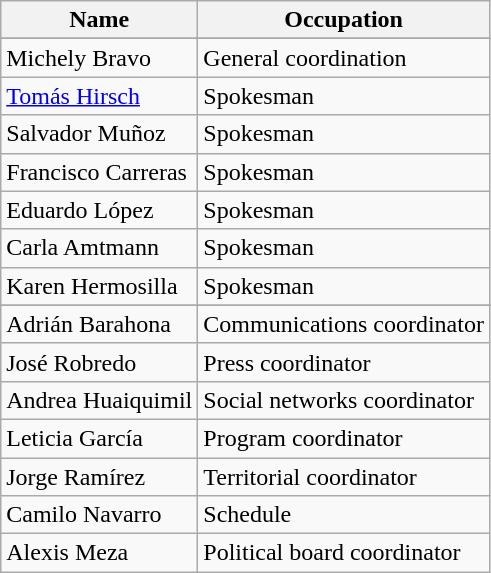<table class="wikitable sortable">
<tr>
<th>Name</th>
<th>Occupation</th>
</tr>
<tr>
</tr>
<tr>
<td>Michely Bravo</td>
<td>General coordination</td>
</tr>
<tr>
<td><a href='#'>Tomás Hirsch</a></td>
<td>Spokesman</td>
</tr>
<tr>
<td>Salvador Muñoz</td>
<td>Spokesman</td>
</tr>
<tr>
<td>Francisco Carreras</td>
<td>Spokesman</td>
</tr>
<tr>
<td>Eduardo López</td>
<td>Spokesman</td>
</tr>
<tr>
<td>Carla Amtmann</td>
<td>Spokesman</td>
</tr>
<tr>
<td>Karen Hermosilla</td>
<td>Spokesman</td>
</tr>
<tr>
</tr>
<tr>
<td>Adrián Barahona</td>
<td>Communications coordinator</td>
</tr>
<tr>
<td>José Robredo</td>
<td>Press coordinator</td>
</tr>
<tr>
<td>Andrea Huaiquimil</td>
<td>Social networks coordinator</td>
</tr>
<tr>
<td>Leticia García</td>
<td>Program coordinator</td>
</tr>
<tr>
<td>Jorge Ramírez</td>
<td>Territorial coordinator</td>
</tr>
<tr>
<td>Camilo Navarro</td>
<td>Schedule</td>
</tr>
<tr>
<td>Alexis Meza</td>
<td>Political board coordinator</td>
</tr>
</table>
